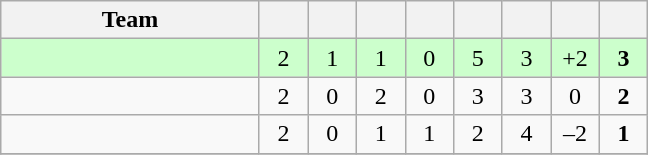<table class="wikitable" style="text-align: center;">
<tr>
<th width="165">Team</th>
<th width="25"></th>
<th width="25"></th>
<th width="25"></th>
<th width="25"></th>
<th width="25"></th>
<th width="25"></th>
<th width="25"></th>
<th width="25"></th>
</tr>
<tr bgcolor="#ccffcc">
<td style="text-align:left;"></td>
<td>2</td>
<td>1</td>
<td>1</td>
<td>0</td>
<td>5</td>
<td>3</td>
<td>+2</td>
<td><strong>3</strong></td>
</tr>
<tr>
<td style="text-align:left;"></td>
<td>2</td>
<td>0</td>
<td>2</td>
<td>0</td>
<td>3</td>
<td>3</td>
<td>0</td>
<td><strong>2</strong></td>
</tr>
<tr>
<td style="text-align:left;"></td>
<td>2</td>
<td>0</td>
<td>1</td>
<td>1</td>
<td>2</td>
<td>4</td>
<td>–2</td>
<td><strong>1</strong></td>
</tr>
<tr>
</tr>
</table>
